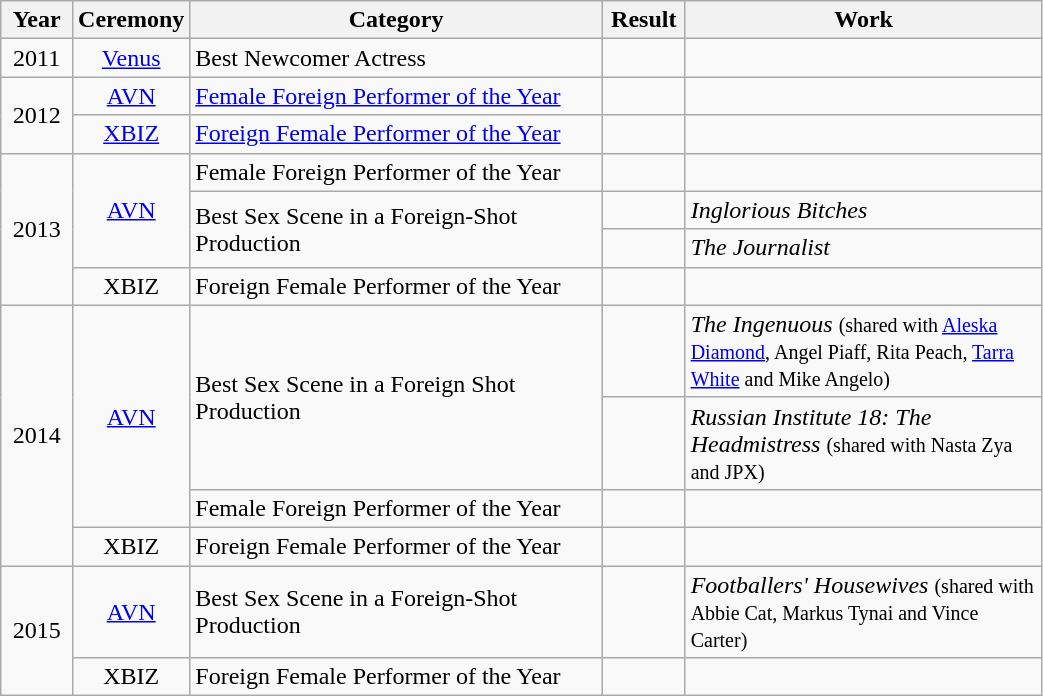<table class="wikitable" width="55%">
<tr>
<th width="7%">Year</th>
<th width="7%">Ceremony</th>
<th width="42%">Category</th>
<th width="8%">Result</th>
<th width="36%">Work</th>
</tr>
<tr>
<td align=center>2011</td>
<td align=center><a href='#'>Venus</a></td>
<td>Best Newcomer Actress</td>
<td></td>
<td></td>
</tr>
<tr>
<td rowspan=2 align=center>2012</td>
<td align=center><a href='#'>AVN</a></td>
<td><a href='#'>Female Foreign Performer of the Year</a></td>
<td></td>
<td></td>
</tr>
<tr>
<td align=center><a href='#'>XBIZ</a></td>
<td><a href='#'>Foreign Female Performer of the Year</a></td>
<td></td>
<td></td>
</tr>
<tr>
<td rowspan=4 align=center>2013</td>
<td rowspan=3 align=center><a href='#'>AVN</a></td>
<td>Female Foreign Performer of the Year</td>
<td></td>
<td></td>
</tr>
<tr>
<td rowspan=2>Best Sex Scene in a Foreign-Shot Production</td>
<td></td>
<td><em>Inglorious Bitches</em></td>
</tr>
<tr>
<td></td>
<td><em>The Journalist</em></td>
</tr>
<tr>
<td align=center>XBIZ</td>
<td>Foreign Female Performer of the Year</td>
<td></td>
<td></td>
</tr>
<tr>
<td rowspan=4 align=center>2014</td>
<td rowspan=3 align=center><a href='#'>AVN</a></td>
<td rowspan=2>Best Sex Scene in a Foreign Shot Production</td>
<td></td>
<td><em>The Ingenuous</em> <small>(shared with <a href='#'>Aleska Diamond</a>, Angel Piaff, Rita Peach, <a href='#'>Tarra White</a> and Mike Angelo)</small></td>
</tr>
<tr>
<td></td>
<td><em>Russian Institute 18: The Headmistress</em> <small>(shared with Nasta Zya and JPX)</small></td>
</tr>
<tr>
<td>Female Foreign Performer of the Year</td>
<td></td>
<td></td>
</tr>
<tr>
<td align=center>XBIZ</td>
<td valign=center>Foreign Female Performer of the Year</td>
<td></td>
<td></td>
</tr>
<tr>
<td rowspan=2 align=center valign=center>2015</td>
<td align=center><a href='#'>AVN</a></td>
<td>Best Sex Scene in a Foreign-Shot Production</td>
<td></td>
<td><em>Footballers' Housewives</em> <small>(shared with Abbie Cat, Markus Tynai and Vince Carter)</small></td>
</tr>
<tr>
<td align=center>XBIZ</td>
<td>Foreign Female Performer of the Year</td>
<td></td>
<td></td>
</tr>
</table>
